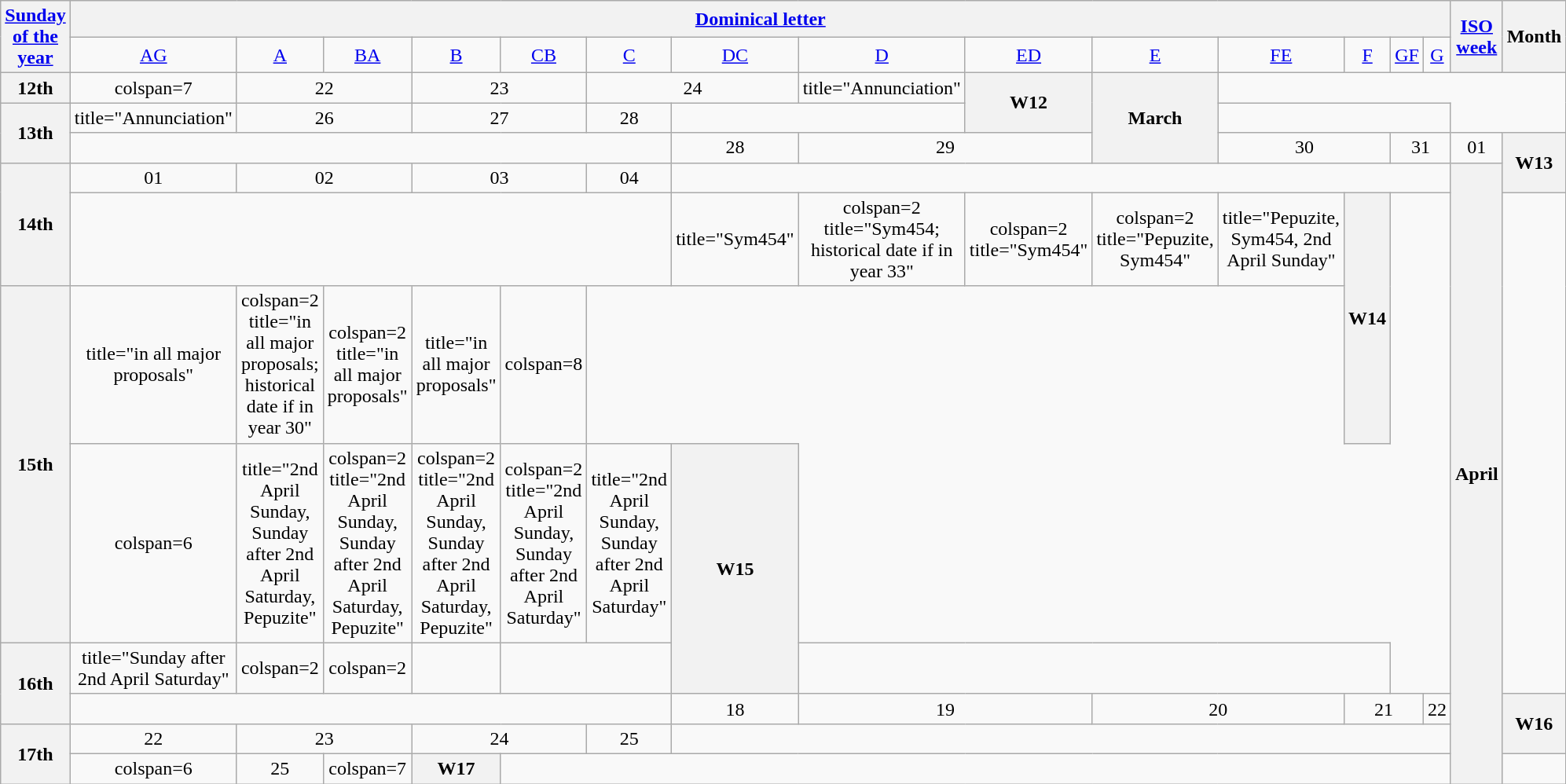<table class="wikitable" style="text-align:center;">
<tr>
<th scope=col rowspan=2 style="width:10%"><a href='#'>Sunday of the year</a></th>
<th scope=col colspan=14><a href='#'>Dominical letter</a></th>
<th scope=col rowspan=2 style="width:10%"><a href='#'>ISO week</a></th>
<th scope=col rowspan=2 style="width:10%">Month</th>
</tr>
<tr>
<td style="width:2.5%"><a href='#'>AG</a></td>
<td style="width:7.5%"><a href='#'>A</a></td>
<td style="width:2.5%"><a href='#'>BA</a></td>
<td style="width:7.5%"><a href='#'>B</a></td>
<td style="width:2.5%"><a href='#'>CB</a></td>
<td style="width:7.5%"><a href='#'>C</a></td>
<td style="width:2.5%"><a href='#'>DC</a></td>
<td style="width:7.5%"><a href='#'>D</a></td>
<td style="width:2.5%"><a href='#'>ED</a></td>
<td style="width:7.5%"><a href='#'>E</a></td>
<td style="width:2.5%"><a href='#'>FE</a></td>
<td style="width:7.5%"><a href='#'>F</a></td>
<td style="width:2.5%"><a href='#'>GF</a></td>
<td style="width:7.5%"><a href='#'>G</a></td>
</tr>
<tr>
<th>12th</th>
<td>colspan=7 </td>
<td colspan=2>22</td>
<td colspan=2>23</td>
<td colspan=2>24</td>
<td>title="Annunciation" </td>
<th rowspan=2 title="Q1-W13, M03-W4">W12</th>
<th rowspan=3 scope=rowgroup>March</th>
</tr>
<tr>
<th rowspan=2>13th</th>
<td>title="Annunciation" </td>
<td colspan=2>26</td>
<td colspan=2>27</td>
<td>28</td>
<td colspan=8></td>
</tr>
<tr>
<td colspan=6></td>
<td>28</td>
<td colspan=2>29</td>
<td colspan=2>30</td>
<td colspan=2>31</td>
<td>01</td>
<th rowspan=2 title="Q1-W13, M04-W1">W13</th>
</tr>
<tr>
<th rowspan=2>14th</th>
<td>01</td>
<td colspan=2>02</td>
<td colspan=2>03</td>
<td>04</td>
<td colspan=8></td>
<th rowspan=8 scope=rowgroup>April</th>
</tr>
<tr>
<td colspan=6></td>
<td>title="Sym454" </td>
<td>colspan=2 title="Sym454; historical date if in year 33" </td>
<td>colspan=2 title="Sym454" </td>
<td>colspan=2 title="Pepuzite, Sym454" </td>
<td>title="Pepuzite, Sym454, 2nd April Sunday" </td>
<th rowspan=2 title="Q2-W01, M04-W2">W14</th>
</tr>
<tr>
<th rowspan=2>15th</th>
<td>title="in all major proposals" </td>
<td>colspan=2 title="in all major proposals; historical date if in year 30" </td>
<td>colspan=2 title="in all major proposals" </td>
<td>title="in all major proposals" </td>
<td>colspan=8 </td>
</tr>
<tr>
<td>colspan=6 </td>
<td>title="2nd April Sunday, Sunday after 2nd April Saturday, Pepuzite" </td>
<td>colspan=2 title="2nd April Sunday, Sunday after 2nd April Saturday, Pepuzite" </td>
<td>colspan=2 title="2nd April Sunday, Sunday after 2nd April Saturday, Pepuzite" </td>
<td>colspan=2 title="2nd April Sunday, Sunday after 2nd April Saturday" </td>
<td>title="2nd April Sunday, Sunday after 2nd April Saturday" </td>
<th rowspan=2 title="Q2-W02, M04-W3">W15</th>
</tr>
<tr>
<th rowspan=2>16th</th>
<td>title="Sunday after 2nd April Saturday" </td>
<td>colspan=2 </td>
<td>colspan=2 </td>
<td></td>
<td colspan=8></td>
</tr>
<tr>
<td colspan=6></td>
<td>18</td>
<td colspan=2>19</td>
<td colspan=2>20</td>
<td colspan=2>21</td>
<td>22</td>
<th rowspan=2 title="Q2-W03, M04-W4">W16</th>
</tr>
<tr>
<th rowspan=2>17th</th>
<td>22</td>
<td colspan=2>23</td>
<td colspan=2>24</td>
<td>25</td>
<td colspan=8></td>
</tr>
<tr>
<td>colspan=6 </td>
<td>25</td>
<td>colspan=7 </td>
<th title="Q2-W04, M05-W1">W17</th>
</tr>
</table>
